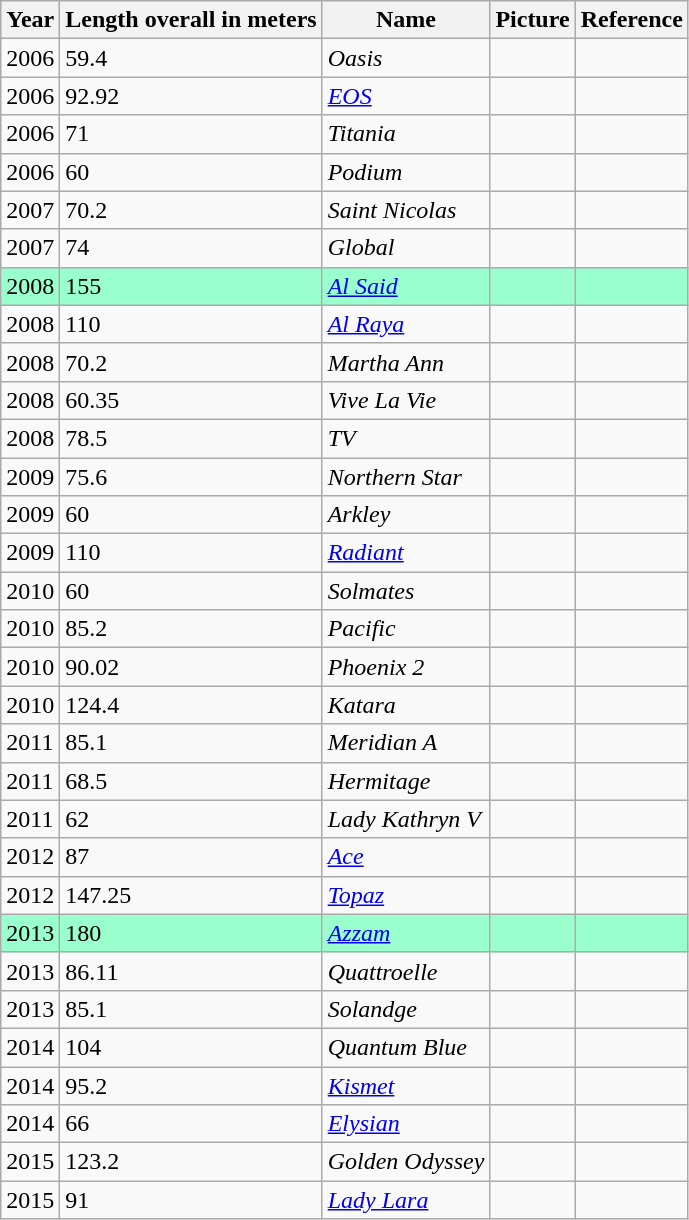<table class="wikitable sortable">
<tr>
<th>Year</th>
<th>Length overall in meters</th>
<th>Name</th>
<th>Picture</th>
<th>Reference</th>
</tr>
<tr>
<td>2006</td>
<td>59.4</td>
<td><em>Oasis</em></td>
<td></td>
<td></td>
</tr>
<tr>
<td>2006</td>
<td>92.92</td>
<td><em><a href='#'>EOS</a></em></td>
<td></td>
<td></td>
</tr>
<tr>
<td>2006</td>
<td>71</td>
<td><em>Titania</em></td>
<td></td>
<td></td>
</tr>
<tr>
<td>2006</td>
<td>60</td>
<td><em>Podium</em></td>
<td></td>
<td></td>
</tr>
<tr>
<td>2007</td>
<td>70.2</td>
<td><em>Saint Nicolas</em></td>
<td></td>
<td></td>
</tr>
<tr>
<td>2007</td>
<td>74</td>
<td><em>Global</em></td>
<td></td>
<td></td>
</tr>
<tr style="background:#9fc;">
<td>2008</td>
<td>155</td>
<td><em><a href='#'>Al Said</a></em></td>
<td></td>
<td></td>
</tr>
<tr>
<td>2008</td>
<td>110</td>
<td><em><a href='#'>Al Raya</a></em></td>
<td></td>
<td></td>
</tr>
<tr>
<td>2008</td>
<td>70.2</td>
<td><em>Martha Ann</em></td>
<td></td>
<td></td>
</tr>
<tr>
<td>2008</td>
<td>60.35</td>
<td><em>Vive La Vie</em></td>
<td></td>
<td></td>
</tr>
<tr>
<td>2008</td>
<td>78.5</td>
<td><em>TV</em></td>
<td></td>
<td></td>
</tr>
<tr>
<td>2009</td>
<td>75.6</td>
<td><em>Northern Star</em></td>
<td></td>
<td></td>
</tr>
<tr>
<td>2009</td>
<td>60</td>
<td><em>Arkley</em></td>
<td></td>
<td></td>
</tr>
<tr>
<td>2009</td>
<td>110</td>
<td><em><a href='#'>Radiant</a></em></td>
<td></td>
<td></td>
</tr>
<tr>
<td>2010</td>
<td>60</td>
<td><em>Solmates</em></td>
<td></td>
<td></td>
</tr>
<tr>
<td>2010</td>
<td>85.2</td>
<td><em>Pacific</em></td>
<td></td>
<td></td>
</tr>
<tr>
<td>2010</td>
<td>90.02</td>
<td><em>Phoenix 2</em></td>
<td></td>
<td></td>
</tr>
<tr>
<td>2010</td>
<td>124.4</td>
<td><em>Katara</em></td>
<td></td>
<td></td>
</tr>
<tr>
<td>2011</td>
<td>85.1</td>
<td><em>Meridian A</em></td>
<td></td>
<td></td>
</tr>
<tr>
<td>2011</td>
<td>68.5</td>
<td><em>Hermitage</em></td>
<td></td>
<td></td>
</tr>
<tr>
<td>2011</td>
<td>62</td>
<td><em>Lady Kathryn V</em></td>
<td></td>
<td></td>
</tr>
<tr>
<td>2012</td>
<td>87</td>
<td><em><a href='#'>Ace</a></em></td>
<td></td>
<td></td>
</tr>
<tr>
<td>2012</td>
<td>147.25</td>
<td><em><a href='#'>Topaz</a></em></td>
<td></td>
<td></td>
</tr>
<tr style="background:#9fc;">
<td>2013</td>
<td>180</td>
<td><em><a href='#'>Azzam</a></em></td>
<td></td>
<td></td>
</tr>
<tr>
<td>2013</td>
<td>86.11</td>
<td><em>Quattroelle</em></td>
<td></td>
<td></td>
</tr>
<tr>
<td>2013</td>
<td>85.1</td>
<td><em>Solandge</em></td>
<td></td>
<td></td>
</tr>
<tr>
<td>2014</td>
<td>104</td>
<td><em>Quantum Blue</em></td>
<td></td>
<td></td>
</tr>
<tr>
<td>2014</td>
<td>95.2</td>
<td><em><a href='#'>Kismet</a></em></td>
<td></td>
<td></td>
</tr>
<tr>
<td>2014</td>
<td>66</td>
<td><em><a href='#'>Elysian</a></em></td>
<td></td>
<td></td>
</tr>
<tr>
<td>2015</td>
<td>123.2</td>
<td><em>Golden Odyssey</em></td>
<td></td>
<td></td>
</tr>
<tr>
<td>2015</td>
<td>91</td>
<td><em><a href='#'>Lady Lara</a></em></td>
<td></td>
<td></td>
</tr>
</table>
